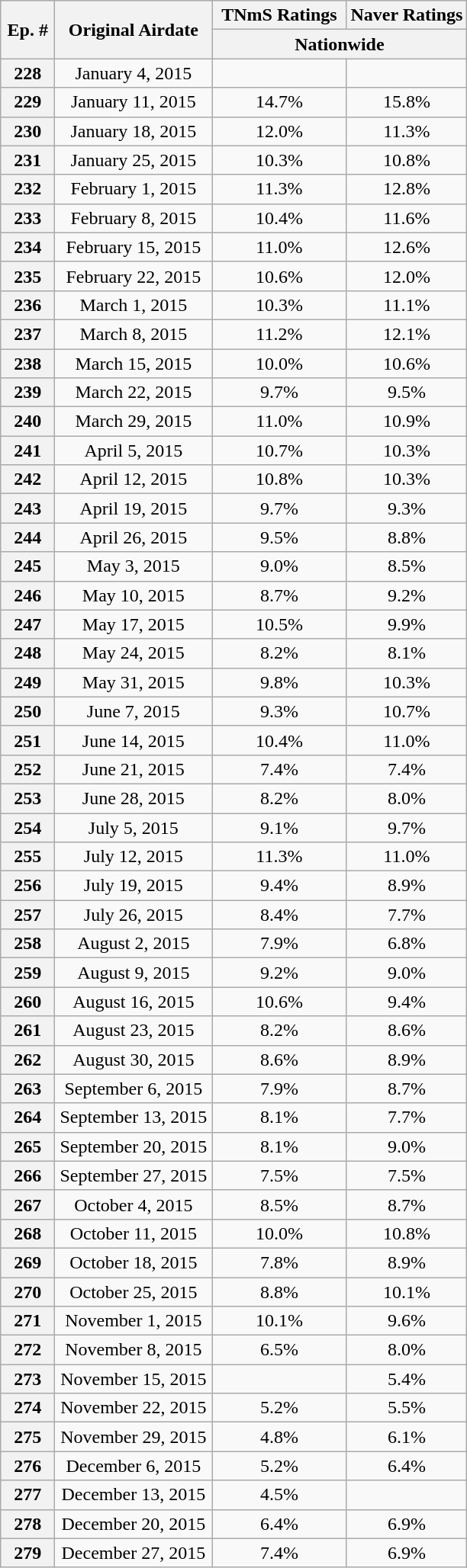<table class=wikitable style="text-align:center">
<tr>
<th rowspan="2" style="width:40px;">Ep. #</th>
<th rowspan="2" style="width:130px;">Original Airdate</th>
<th width=110>TNmS Ratings</th>
<th colspan="2">Naver Ratings</th>
</tr>
<tr>
<th colspan="2">Nationwide</th>
</tr>
<tr>
<th>228</th>
<td>January 4, 2015</td>
<td></td>
<td></td>
</tr>
<tr>
<th>229</th>
<td>January 11, 2015</td>
<td>14.7%</td>
<td>15.8%</td>
</tr>
<tr>
<th>230</th>
<td>January 18, 2015</td>
<td>12.0%</td>
<td>11.3%</td>
</tr>
<tr>
<th>231</th>
<td>January 25, 2015</td>
<td>10.3%</td>
<td>10.8%</td>
</tr>
<tr>
<th>232</th>
<td>February 1, 2015</td>
<td>11.3%</td>
<td>12.8%</td>
</tr>
<tr>
<th>233</th>
<td>February 8, 2015</td>
<td>10.4%</td>
<td>11.6%</td>
</tr>
<tr>
<th>234</th>
<td>February 15, 2015</td>
<td>11.0%</td>
<td>12.6%</td>
</tr>
<tr>
<th>235</th>
<td>February 22, 2015</td>
<td>10.6%</td>
<td>12.0%</td>
</tr>
<tr>
<th>236</th>
<td>March 1, 2015</td>
<td>10.3%</td>
<td>11.1%</td>
</tr>
<tr>
<th>237</th>
<td>March 8, 2015</td>
<td>11.2%</td>
<td>12.1%</td>
</tr>
<tr>
<th>238</th>
<td>March 15, 2015</td>
<td>10.0%</td>
<td>10.6%</td>
</tr>
<tr>
<th>239</th>
<td>March 22, 2015</td>
<td>9.7%</td>
<td>9.5%</td>
</tr>
<tr>
<th>240</th>
<td>March 29, 2015</td>
<td>11.0%</td>
<td>10.9%</td>
</tr>
<tr>
<th>241</th>
<td>April 5, 2015</td>
<td>10.7%</td>
<td>10.3%</td>
</tr>
<tr>
<th>242</th>
<td>April 12, 2015</td>
<td>10.8%</td>
<td>10.3%</td>
</tr>
<tr>
<th>243</th>
<td>April 19, 2015</td>
<td>9.7%</td>
<td>9.3%</td>
</tr>
<tr>
<th>244</th>
<td>April 26, 2015</td>
<td>9.5%</td>
<td>8.8%</td>
</tr>
<tr>
<th>245</th>
<td>May 3, 2015</td>
<td>9.0%</td>
<td>8.5%</td>
</tr>
<tr>
<th>246</th>
<td>May 10, 2015</td>
<td>8.7%</td>
<td>9.2%</td>
</tr>
<tr>
<th>247</th>
<td>May 17, 2015</td>
<td>10.5%</td>
<td>9.9%</td>
</tr>
<tr>
<th>248</th>
<td>May 24, 2015</td>
<td>8.2%</td>
<td>8.1%</td>
</tr>
<tr>
<th>249</th>
<td>May 31, 2015</td>
<td>9.8%</td>
<td>10.3%</td>
</tr>
<tr>
<th>250</th>
<td>June 7, 2015</td>
<td>9.3%</td>
<td>10.7%</td>
</tr>
<tr>
<th>251</th>
<td>June 14, 2015</td>
<td>10.4%</td>
<td>11.0%</td>
</tr>
<tr>
<th>252</th>
<td>June 21, 2015</td>
<td>7.4%</td>
<td>7.4%</td>
</tr>
<tr>
<th>253</th>
<td>June 28, 2015</td>
<td>8.2%</td>
<td>8.0%</td>
</tr>
<tr>
<th>254</th>
<td>July 5, 2015</td>
<td>9.1%</td>
<td>9.7%</td>
</tr>
<tr>
<th>255</th>
<td>July 12, 2015</td>
<td>11.3%</td>
<td>11.0%</td>
</tr>
<tr>
<th>256</th>
<td>July 19, 2015</td>
<td>9.4%</td>
<td>8.9%</td>
</tr>
<tr>
<th>257</th>
<td>July 26, 2015</td>
<td>8.4%</td>
<td>7.7%</td>
</tr>
<tr>
<th>258</th>
<td>August 2, 2015</td>
<td>7.9%</td>
<td>6.8%</td>
</tr>
<tr>
<th>259</th>
<td>August 9, 2015</td>
<td>9.2%</td>
<td>9.0%</td>
</tr>
<tr>
<th>260</th>
<td>August 16, 2015</td>
<td>10.6%</td>
<td>9.4%</td>
</tr>
<tr>
<th>261</th>
<td>August 23, 2015</td>
<td>8.2%</td>
<td>8.6%</td>
</tr>
<tr>
<th>262</th>
<td>August 30, 2015</td>
<td>8.6%</td>
<td>8.9%</td>
</tr>
<tr>
<th>263</th>
<td>September 6, 2015</td>
<td>7.9%</td>
<td>8.7%</td>
</tr>
<tr>
<th>264</th>
<td>September 13, 2015</td>
<td>8.1%</td>
<td>7.7%</td>
</tr>
<tr>
<th>265</th>
<td>September 20, 2015</td>
<td>8.1%</td>
<td>9.0%</td>
</tr>
<tr>
<th>266</th>
<td>September 27, 2015</td>
<td>7.5%</td>
<td>7.5%</td>
</tr>
<tr>
<th>267</th>
<td>October 4, 2015</td>
<td>8.5%</td>
<td>8.7%</td>
</tr>
<tr>
<th>268</th>
<td>October 11, 2015</td>
<td>10.0%</td>
<td>10.8%</td>
</tr>
<tr>
<th>269</th>
<td>October 18, 2015</td>
<td>7.8%</td>
<td>8.9%</td>
</tr>
<tr>
<th>270</th>
<td>October 25, 2015</td>
<td>8.8%</td>
<td>10.1%</td>
</tr>
<tr>
<th>271</th>
<td>November 1, 2015</td>
<td>10.1%</td>
<td>9.6%</td>
</tr>
<tr>
<th>272</th>
<td>November 8, 2015</td>
<td>6.5%</td>
<td>8.0%</td>
</tr>
<tr>
<th>273</th>
<td>November 15, 2015</td>
<td></td>
<td>5.4%</td>
</tr>
<tr>
<th>274</th>
<td>November 22, 2015</td>
<td>5.2%</td>
<td>5.5%</td>
</tr>
<tr>
<th>275</th>
<td>November 29, 2015</td>
<td>4.8%</td>
<td>6.1%</td>
</tr>
<tr>
<th>276</th>
<td>December 6, 2015</td>
<td>5.2%</td>
<td>6.4%</td>
</tr>
<tr>
<th>277</th>
<td>December 13, 2015</td>
<td>4.5%</td>
<td></td>
</tr>
<tr>
<th>278</th>
<td>December 20, 2015</td>
<td>6.4%</td>
<td>6.9%</td>
</tr>
<tr>
<th>279</th>
<td>December 27, 2015</td>
<td>7.4%</td>
<td>6.9%</td>
</tr>
</table>
